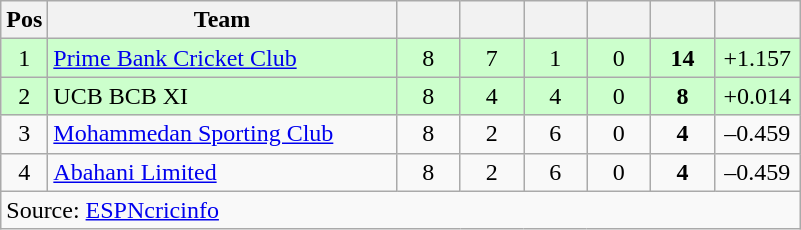<table class="wikitable sortable" style="text-align:center">
<tr>
<th>Pos</th>
<th style="width:225px;">Team</th>
<th style="width:35px;"></th>
<th style="width:35px;"></th>
<th style="width:35px;"></th>
<th style="width:35px;"></th>
<th style="width:35px;"></th>
<th style="width:50px;"></th>
</tr>
<tr style="background:#cfc;">
<td>1</td>
<td style="text-align:left;"><a href='#'>Prime Bank Cricket Club</a></td>
<td>8</td>
<td>7</td>
<td>1</td>
<td>0</td>
<td><strong>14</strong></td>
<td>+1.157</td>
</tr>
<tr style="background:#cfc;">
<td>2</td>
<td style="text-align:left;">UCB BCB XI</td>
<td>8</td>
<td>4</td>
<td>4</td>
<td>0</td>
<td><strong>8</strong></td>
<td>+0.014</td>
</tr>
<tr>
<td>3</td>
<td style="text-align:left;"><a href='#'>Mohammedan Sporting Club</a></td>
<td>8</td>
<td>2</td>
<td>6</td>
<td>0</td>
<td><strong>4</strong></td>
<td>–0.459</td>
</tr>
<tr>
<td>4</td>
<td style="text-align:left;"><a href='#'>Abahani Limited</a></td>
<td>8</td>
<td>2</td>
<td>6</td>
<td>0</td>
<td><strong>4</strong></td>
<td>–0.459</td>
</tr>
<tr>
<td colspan="8" style="text-align:left;">Source: <a href='#'>ESPNcricinfo</a></td>
</tr>
</table>
